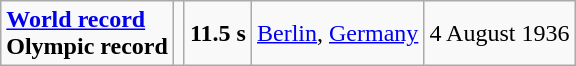<table class="wikitable">
<tr>
<td><strong><a href='#'>World record</a></strong><br><strong>Olympic record</strong></td>
<td></td>
<td><strong>11.5 s</strong></td>
<td><a href='#'>Berlin</a>, <a href='#'>Germany</a></td>
<td>4 August 1936</td>
</tr>
</table>
